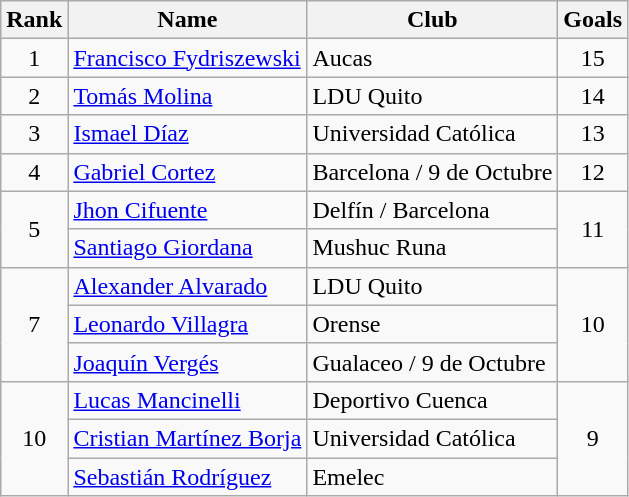<table class="wikitable" border="1">
<tr>
<th>Rank</th>
<th>Name</th>
<th>Club</th>
<th>Goals</th>
</tr>
<tr>
<td align=center>1</td>
<td> <a href='#'>Francisco Fydriszewski</a></td>
<td>Aucas</td>
<td align=center>15</td>
</tr>
<tr>
<td align=center>2</td>
<td> <a href='#'>Tomás Molina</a></td>
<td>LDU Quito</td>
<td align=center>14</td>
</tr>
<tr>
<td align=center>3</td>
<td> <a href='#'>Ismael Díaz</a></td>
<td>Universidad Católica</td>
<td align=center>13</td>
</tr>
<tr>
<td align=center>4</td>
<td> <a href='#'>Gabriel Cortez</a></td>
<td>Barcelona / 9 de Octubre</td>
<td align=center>12</td>
</tr>
<tr>
<td rowspan=2 align=center>5</td>
<td> <a href='#'>Jhon Cifuente</a></td>
<td>Delfín / Barcelona</td>
<td rowspan=2 align=center>11</td>
</tr>
<tr>
<td> <a href='#'>Santiago Giordana</a></td>
<td>Mushuc Runa</td>
</tr>
<tr>
<td rowspan=3 align=center>7</td>
<td> <a href='#'>Alexander Alvarado</a></td>
<td>LDU Quito</td>
<td rowspan=3 align=center>10</td>
</tr>
<tr>
<td> <a href='#'>Leonardo Villagra</a></td>
<td>Orense</td>
</tr>
<tr>
<td> <a href='#'>Joaquín Vergés</a></td>
<td>Gualaceo / 9 de Octubre</td>
</tr>
<tr>
<td rowspan=3 align=center>10</td>
<td> <a href='#'>Lucas Mancinelli</a></td>
<td>Deportivo Cuenca</td>
<td rowspan=3 align=center>9</td>
</tr>
<tr>
<td> <a href='#'>Cristian Martínez Borja</a></td>
<td>Universidad Católica</td>
</tr>
<tr>
<td> <a href='#'>Sebastián Rodríguez</a></td>
<td>Emelec</td>
</tr>
</table>
